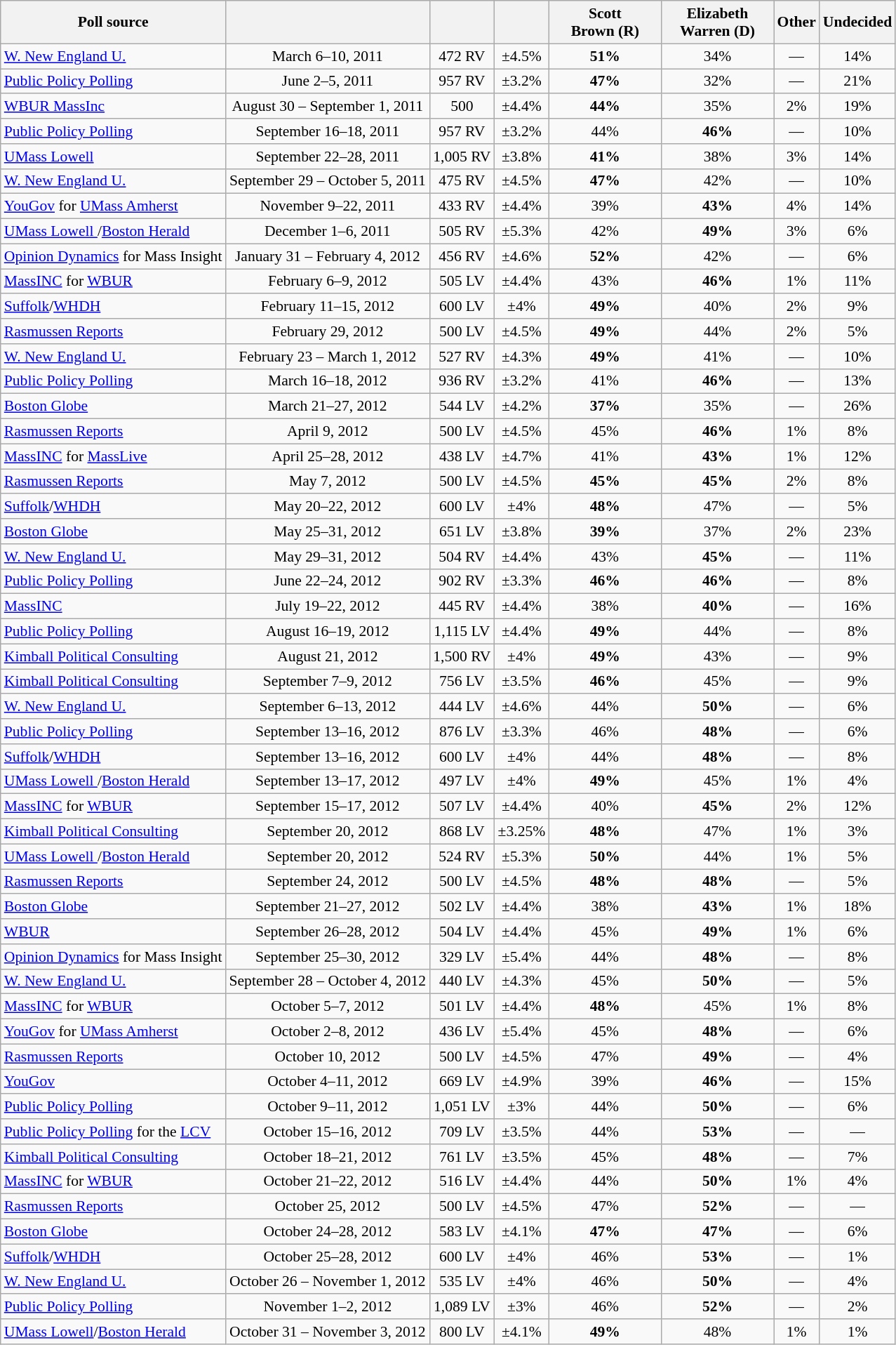<table class="wikitable sortable mw-collapsible mw-collapsed" style="text-align:center; font-size:90%; line-height:17px">
<tr valign= bottom|- valign= bottom>
<th>Poll source</th>
<th></th>
<th></th>
<th></th>
<th style="width:100px;">Scott<br>Brown (R)</th>
<th style="width:100px;">Elizabeth<br>Warren (D)</th>
<th>Other</th>
<th>Undecided</th>
</tr>
<tr>
<td align=left><a href='#'>W. New England U.</a></td>
<td>March 6–10, 2011</td>
<td>472 RV</td>
<td>±4.5%</td>
<td><strong>51%</strong></td>
<td>34%</td>
<td>—</td>
<td>14%</td>
</tr>
<tr>
<td align=left><a href='#'>Public Policy Polling</a></td>
<td>June 2–5, 2011</td>
<td>957 RV</td>
<td>±3.2%</td>
<td><strong>47%</strong></td>
<td>32%</td>
<td>—</td>
<td>21%</td>
</tr>
<tr>
<td align=left><a href='#'>WBUR MassInc</a></td>
<td>August 30 – September 1, 2011</td>
<td>500</td>
<td>±4.4%</td>
<td><strong>44%</strong></td>
<td>35%</td>
<td>2%</td>
<td>19%</td>
</tr>
<tr>
<td align=left><a href='#'>Public Policy Polling</a></td>
<td>September 16–18, 2011</td>
<td>957 RV</td>
<td>±3.2%</td>
<td>44%</td>
<td><strong>46%</strong></td>
<td>—</td>
<td>10%</td>
</tr>
<tr>
<td align=left><a href='#'>UMass Lowell</a></td>
<td>September 22–28, 2011</td>
<td>1,005 RV</td>
<td>±3.8%</td>
<td><strong>41%</strong></td>
<td>38%</td>
<td>3%</td>
<td>14%</td>
</tr>
<tr>
<td align=left><a href='#'>W. New England U.</a></td>
<td>September 29 – October 5, 2011</td>
<td>475 RV</td>
<td>±4.5%</td>
<td><strong>47%</strong></td>
<td>42%</td>
<td>—</td>
<td>10%</td>
</tr>
<tr>
<td align=left><a href='#'>YouGov</a> for <a href='#'>UMass Amherst</a></td>
<td>November 9–22, 2011</td>
<td>433 RV</td>
<td>±4.4%</td>
<td>39%</td>
<td><strong>43%</strong></td>
<td>4%</td>
<td>14%</td>
</tr>
<tr>
<td align=left><a href='#'>UMass Lowell </a>/<a href='#'>Boston Herald</a></td>
<td>December 1–6, 2011</td>
<td>505 RV</td>
<td>±5.3%</td>
<td>42%</td>
<td><strong>49%</strong></td>
<td>3%</td>
<td>6%</td>
</tr>
<tr>
<td align=left><a href='#'>Opinion Dynamics</a> for Mass Insight</td>
<td>January 31 – February 4, 2012</td>
<td>456 RV</td>
<td>±4.6%</td>
<td><strong>52%</strong></td>
<td>42%</td>
<td>—</td>
<td>6%</td>
</tr>
<tr>
<td align=left><a href='#'>MassINC</a> for <a href='#'>WBUR</a></td>
<td>February 6–9, 2012</td>
<td>505 LV</td>
<td>±4.4%</td>
<td>43%</td>
<td><strong>46%</strong></td>
<td>1%</td>
<td>11%</td>
</tr>
<tr>
<td align=left><a href='#'>Suffolk</a>/<a href='#'>WHDH</a></td>
<td>February 11–15, 2012</td>
<td>600 LV</td>
<td>±4%</td>
<td><strong>49%</strong></td>
<td>40%</td>
<td>2%</td>
<td>9%</td>
</tr>
<tr>
<td align=left><a href='#'>Rasmussen Reports</a></td>
<td>February 29, 2012</td>
<td>500 LV</td>
<td>±4.5%</td>
<td><strong>49%</strong></td>
<td>44%</td>
<td>2%</td>
<td>5%</td>
</tr>
<tr>
<td align=left><a href='#'>W. New England U.</a></td>
<td>February 23 – March 1, 2012</td>
<td>527 RV</td>
<td>±4.3%</td>
<td><strong>49%</strong></td>
<td>41%</td>
<td>—</td>
<td>10%</td>
</tr>
<tr>
<td align=left><a href='#'>Public Policy Polling</a></td>
<td>March 16–18, 2012</td>
<td>936 RV</td>
<td>±3.2%</td>
<td>41%</td>
<td><strong>46%</strong></td>
<td>—</td>
<td>13%</td>
</tr>
<tr>
<td align=left><a href='#'>Boston Globe</a></td>
<td>March 21–27, 2012</td>
<td>544 LV</td>
<td>±4.2%</td>
<td><strong>37%</strong></td>
<td>35%</td>
<td>—</td>
<td>26%</td>
</tr>
<tr>
<td align=left><a href='#'>Rasmussen Reports</a></td>
<td>April 9, 2012</td>
<td>500 LV</td>
<td>±4.5%</td>
<td>45%</td>
<td><strong>46%</strong></td>
<td>1%</td>
<td>8%</td>
</tr>
<tr>
<td align=left><a href='#'>MassINC</a> for <a href='#'>MassLive</a></td>
<td>April 25–28, 2012</td>
<td>438 LV</td>
<td>±4.7%</td>
<td>41%</td>
<td><strong>43%</strong></td>
<td>1%</td>
<td>12%</td>
</tr>
<tr>
<td align=left><a href='#'>Rasmussen Reports</a></td>
<td>May 7, 2012</td>
<td>500 LV</td>
<td>±4.5%</td>
<td><strong>45%</strong></td>
<td><strong>45%</strong></td>
<td>2%</td>
<td>8%</td>
</tr>
<tr>
<td align=left><a href='#'>Suffolk</a>/<a href='#'>WHDH</a></td>
<td>May 20–22, 2012</td>
<td>600 LV</td>
<td>±4%</td>
<td><strong>48%</strong></td>
<td>47%</td>
<td>—</td>
<td>5%</td>
</tr>
<tr>
<td align=left><a href='#'>Boston Globe</a></td>
<td>May 25–31, 2012</td>
<td>651 LV</td>
<td>±3.8%</td>
<td><strong>39%</strong></td>
<td>37%</td>
<td>2%</td>
<td>23%</td>
</tr>
<tr>
<td align=left><a href='#'>W. New England U.</a></td>
<td>May 29–31, 2012</td>
<td>504 RV</td>
<td>±4.4%</td>
<td>43%</td>
<td><strong>45%</strong></td>
<td>—</td>
<td>11%</td>
</tr>
<tr>
<td align=left><a href='#'>Public Policy Polling</a></td>
<td>June 22–24, 2012</td>
<td>902 RV</td>
<td>±3.3%</td>
<td><strong>46%</strong></td>
<td><strong>46%</strong></td>
<td>—</td>
<td>8%</td>
</tr>
<tr>
<td align=left><a href='#'>MassINC</a></td>
<td>July 19–22, 2012</td>
<td>445 RV</td>
<td>±4.4%</td>
<td>38%</td>
<td><strong>40%</strong></td>
<td>—</td>
<td>16%</td>
</tr>
<tr>
<td align=left><a href='#'>Public Policy Polling</a></td>
<td>August 16–19, 2012</td>
<td>1,115 LV</td>
<td>±4.4%</td>
<td><strong>49%</strong></td>
<td>44%</td>
<td>—</td>
<td>8%</td>
</tr>
<tr>
<td align=left><a href='#'>Kimball Political Consulting</a></td>
<td>August 21, 2012</td>
<td>1,500 RV</td>
<td>±4%</td>
<td><strong>49%</strong></td>
<td>43%</td>
<td>—</td>
<td>9%</td>
</tr>
<tr>
<td align=left><a href='#'>Kimball Political Consulting</a></td>
<td>September 7–9, 2012</td>
<td>756 LV</td>
<td>±3.5%</td>
<td><strong>46%</strong></td>
<td>45%</td>
<td>—</td>
<td>9%</td>
</tr>
<tr>
<td align=left><a href='#'>W. New England U.</a></td>
<td>September 6–13, 2012</td>
<td>444 LV</td>
<td>±4.6%</td>
<td>44%</td>
<td><strong>50%</strong></td>
<td>—</td>
<td>6%</td>
</tr>
<tr>
<td align=left><a href='#'>Public Policy Polling</a></td>
<td>September 13–16, 2012</td>
<td>876 LV</td>
<td>±3.3%</td>
<td>46%</td>
<td><strong>48%</strong></td>
<td>—</td>
<td>6%</td>
</tr>
<tr>
<td align=left><a href='#'>Suffolk</a>/<a href='#'>WHDH</a></td>
<td>September 13–16, 2012</td>
<td>600 LV</td>
<td>±4%</td>
<td>44%</td>
<td><strong>48%</strong></td>
<td>—</td>
<td>8%</td>
</tr>
<tr>
<td align=left><a href='#'>UMass Lowell </a>/<a href='#'>Boston Herald</a></td>
<td>September 13–17, 2012</td>
<td>497 LV</td>
<td>±4%</td>
<td><strong>49%</strong></td>
<td>45%</td>
<td>1%</td>
<td>4%</td>
</tr>
<tr>
<td align=left><a href='#'>MassINC</a> for <a href='#'>WBUR</a></td>
<td>September 15–17, 2012</td>
<td>507 LV</td>
<td>±4.4%</td>
<td>40%</td>
<td><strong>45%</strong></td>
<td>2%</td>
<td>12%</td>
</tr>
<tr>
<td align=left><a href='#'>Kimball Political Consulting</a></td>
<td>September 20, 2012</td>
<td>868 LV</td>
<td>±3.25%</td>
<td><strong>48%</strong></td>
<td>47%</td>
<td>1%</td>
<td>3%</td>
</tr>
<tr>
<td align=left><a href='#'>UMass Lowell </a>/<a href='#'>Boston Herald</a></td>
<td>September 20, 2012</td>
<td>524 RV</td>
<td>±5.3%</td>
<td><strong>50%</strong></td>
<td>44%</td>
<td>1%</td>
<td>5%</td>
</tr>
<tr>
<td align=left><a href='#'>Rasmussen Reports</a></td>
<td>September 24, 2012</td>
<td>500 LV</td>
<td>±4.5%</td>
<td><strong>48%</strong></td>
<td><strong>48%</strong></td>
<td>—</td>
<td>5%</td>
</tr>
<tr>
<td align=left><a href='#'>Boston Globe</a></td>
<td>September 21–27, 2012</td>
<td>502 LV</td>
<td>±4.4%</td>
<td>38%</td>
<td><strong>43%</strong></td>
<td>1%</td>
<td>18%</td>
</tr>
<tr>
<td align=left><a href='#'>WBUR</a></td>
<td>September 26–28, 2012</td>
<td>504 LV</td>
<td>±4.4%</td>
<td>45%</td>
<td><strong>49%</strong></td>
<td>1%</td>
<td>6%</td>
</tr>
<tr>
<td align=left><a href='#'>Opinion Dynamics</a> for Mass Insight</td>
<td>September 25–30, 2012</td>
<td>329 LV</td>
<td>±5.4%</td>
<td>44%</td>
<td><strong>48%</strong></td>
<td>—</td>
<td>8%</td>
</tr>
<tr>
<td align=left><a href='#'>W. New England U.</a></td>
<td>September 28 – October 4, 2012</td>
<td>440 LV</td>
<td>±4.3%</td>
<td>45%</td>
<td><strong>50%</strong></td>
<td>—</td>
<td>5%</td>
</tr>
<tr>
<td align=left><a href='#'>MassINC</a> for <a href='#'>WBUR</a></td>
<td>October 5–7, 2012</td>
<td>501 LV</td>
<td>±4.4%</td>
<td><strong>48%</strong></td>
<td>45%</td>
<td>1%</td>
<td>8%</td>
</tr>
<tr>
<td align=left><a href='#'>YouGov</a> for <a href='#'>UMass Amherst</a></td>
<td>October 2–8, 2012</td>
<td>436 LV</td>
<td>±5.4%</td>
<td>45%</td>
<td><strong>48%</strong></td>
<td>—</td>
<td>6%</td>
</tr>
<tr>
<td align=left><a href='#'>Rasmussen Reports</a></td>
<td>October 10, 2012</td>
<td>500 LV</td>
<td>±4.5%</td>
<td>47%</td>
<td><strong>49%</strong></td>
<td>—</td>
<td>4%</td>
</tr>
<tr>
<td align=left><a href='#'>YouGov</a></td>
<td>October 4–11, 2012</td>
<td>669 LV</td>
<td>±4.9%</td>
<td>39%</td>
<td><strong>46%</strong></td>
<td>—</td>
<td>15%</td>
</tr>
<tr>
<td align=left><a href='#'>Public Policy Polling</a></td>
<td>October 9–11, 2012</td>
<td>1,051 LV</td>
<td>±3%</td>
<td>44%</td>
<td><strong>50%</strong></td>
<td>—</td>
<td>6%</td>
</tr>
<tr>
<td align=left><a href='#'>Public Policy Polling</a> for the <a href='#'>LCV</a></td>
<td>October 15–16, 2012</td>
<td>709 LV</td>
<td>±3.5%</td>
<td>44%</td>
<td><strong>53%</strong></td>
<td>—</td>
<td>—</td>
</tr>
<tr>
<td align=left><a href='#'>Kimball Political Consulting</a></td>
<td>October 18–21, 2012</td>
<td>761 LV</td>
<td>±3.5%</td>
<td>45%</td>
<td><strong>48%</strong></td>
<td>—</td>
<td>7%</td>
</tr>
<tr>
<td align=left><a href='#'>MassINC</a> for <a href='#'>WBUR</a></td>
<td>October 21–22, 2012</td>
<td>516 LV</td>
<td>±4.4%</td>
<td>44%</td>
<td><strong>50%</strong></td>
<td>1%</td>
<td>4%</td>
</tr>
<tr>
<td align=left><a href='#'>Rasmussen Reports</a></td>
<td>October 25, 2012</td>
<td>500 LV</td>
<td>±4.5%</td>
<td>47%</td>
<td><strong>52%</strong></td>
<td>—</td>
<td>—</td>
</tr>
<tr>
<td align=left><a href='#'>Boston Globe</a></td>
<td>October 24–28, 2012</td>
<td>583 LV</td>
<td>±4.1%</td>
<td><strong>47%</strong></td>
<td><strong>47%</strong></td>
<td>—</td>
<td>6%</td>
</tr>
<tr>
<td align=left><a href='#'>Suffolk</a>/<a href='#'>WHDH</a></td>
<td>October 25–28, 2012</td>
<td>600 LV</td>
<td>±4%</td>
<td>46%</td>
<td><strong>53%</strong></td>
<td>—</td>
<td>1%</td>
</tr>
<tr>
<td align=left><a href='#'>W. New England U.</a></td>
<td>October 26 – November 1, 2012</td>
<td>535 LV</td>
<td>±4%</td>
<td>46%</td>
<td><strong>50%</strong></td>
<td>—</td>
<td>4%</td>
</tr>
<tr>
<td align=left><a href='#'>Public Policy Polling</a></td>
<td>November 1–2, 2012</td>
<td>1,089 LV</td>
<td>±3%</td>
<td>46%</td>
<td><strong>52%</strong></td>
<td>—</td>
<td>2%</td>
</tr>
<tr>
<td align=left><a href='#'>UMass Lowell</a>/<a href='#'>Boston Herald</a></td>
<td>October 31 – November 3, 2012</td>
<td>800 LV</td>
<td>±4.1%</td>
<td><strong>49%</strong></td>
<td>48%</td>
<td>1%</td>
<td>1%</td>
</tr>
</table>
